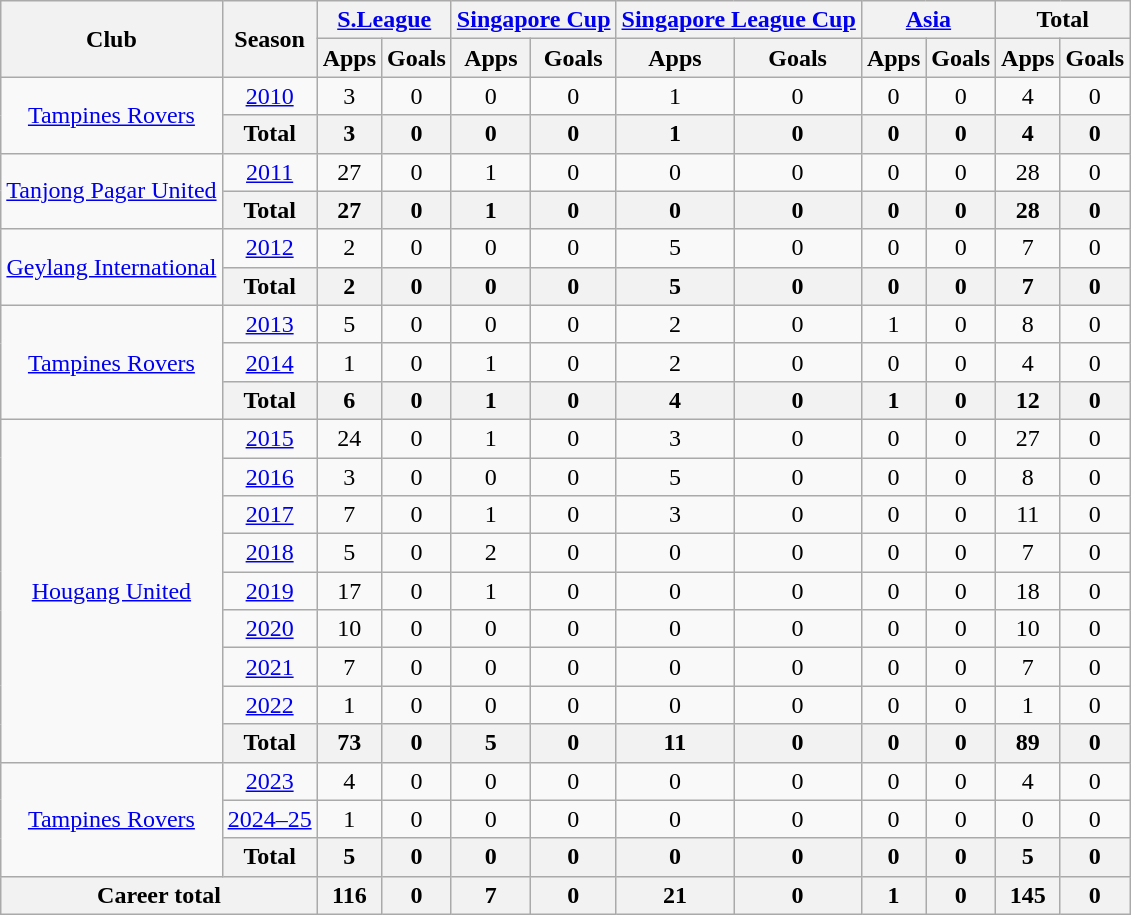<table style="text-align:center" class="wikitable">
<tr>
<th rowspan="2">Club</th>
<th rowspan="2">Season</th>
<th colspan="2"><a href='#'>S.League</a></th>
<th colspan="2"><a href='#'>Singapore Cup</a></th>
<th colspan="2"><a href='#'>Singapore League Cup</a></th>
<th colspan="2"><a href='#'>Asia</a></th>
<th colspan="2">Total</th>
</tr>
<tr>
<th>Apps</th>
<th>Goals</th>
<th>Apps</th>
<th>Goals</th>
<th>Apps</th>
<th>Goals</th>
<th>Apps</th>
<th>Goals</th>
<th>Apps</th>
<th>Goals</th>
</tr>
<tr>
<td rowspan="2"><a href='#'>Tampines Rovers</a></td>
<td><a href='#'>2010</a></td>
<td>3</td>
<td>0</td>
<td>0</td>
<td>0</td>
<td>1</td>
<td>0</td>
<td>0</td>
<td>0</td>
<td>4</td>
<td>0</td>
</tr>
<tr>
<th>Total</th>
<th>3</th>
<th>0</th>
<th>0</th>
<th>0</th>
<th>1</th>
<th>0</th>
<th>0</th>
<th>0</th>
<th>4</th>
<th>0</th>
</tr>
<tr>
<td rowspan="2"><a href='#'>Tanjong Pagar United</a></td>
<td><a href='#'>2011</a></td>
<td>27</td>
<td>0</td>
<td>1</td>
<td>0</td>
<td>0</td>
<td>0</td>
<td>0</td>
<td>0</td>
<td>28</td>
<td>0</td>
</tr>
<tr>
<th>Total</th>
<th>27</th>
<th>0</th>
<th>1</th>
<th>0</th>
<th>0</th>
<th>0</th>
<th>0</th>
<th>0</th>
<th>28</th>
<th>0</th>
</tr>
<tr>
<td rowspan="2"><a href='#'>Geylang International</a></td>
<td><a href='#'>2012</a></td>
<td>2</td>
<td>0</td>
<td>0</td>
<td>0</td>
<td>5</td>
<td>0</td>
<td>0</td>
<td>0</td>
<td>7</td>
<td>0</td>
</tr>
<tr>
<th>Total</th>
<th>2</th>
<th>0</th>
<th>0</th>
<th>0</th>
<th>5</th>
<th>0</th>
<th>0</th>
<th>0</th>
<th>7</th>
<th>0</th>
</tr>
<tr>
<td rowspan="3"><a href='#'>Tampines Rovers</a></td>
<td><a href='#'>2013</a></td>
<td>5</td>
<td>0</td>
<td>0</td>
<td>0</td>
<td>2</td>
<td>0</td>
<td>1</td>
<td>0</td>
<td>8</td>
<td>0</td>
</tr>
<tr>
<td><a href='#'>2014</a></td>
<td>1</td>
<td>0</td>
<td>1</td>
<td>0</td>
<td>2</td>
<td>0</td>
<td>0</td>
<td>0</td>
<td>4</td>
<td>0</td>
</tr>
<tr>
<th>Total</th>
<th>6</th>
<th>0</th>
<th>1</th>
<th>0</th>
<th>4</th>
<th>0</th>
<th>1</th>
<th>0</th>
<th>12</th>
<th>0</th>
</tr>
<tr>
<td rowspan="9"><a href='#'>Hougang United</a></td>
<td><a href='#'>2015</a></td>
<td>24</td>
<td>0</td>
<td>1</td>
<td>0</td>
<td>3</td>
<td>0</td>
<td>0</td>
<td>0</td>
<td>27</td>
<td>0</td>
</tr>
<tr>
<td><a href='#'>2016</a></td>
<td>3</td>
<td>0</td>
<td>0</td>
<td>0</td>
<td>5</td>
<td>0</td>
<td>0</td>
<td>0</td>
<td>8</td>
<td>0</td>
</tr>
<tr>
<td><a href='#'>2017</a></td>
<td>7</td>
<td>0</td>
<td>1</td>
<td>0</td>
<td>3</td>
<td>0</td>
<td>0</td>
<td>0</td>
<td>11</td>
<td>0</td>
</tr>
<tr>
<td><a href='#'>2018</a></td>
<td>5</td>
<td>0</td>
<td>2</td>
<td>0</td>
<td>0</td>
<td>0</td>
<td>0</td>
<td>0</td>
<td>7</td>
<td>0</td>
</tr>
<tr>
<td><a href='#'>2019</a></td>
<td>17</td>
<td>0</td>
<td>1</td>
<td>0</td>
<td>0</td>
<td>0</td>
<td>0</td>
<td>0</td>
<td>18</td>
<td>0</td>
</tr>
<tr>
<td><a href='#'>2020</a></td>
<td>10</td>
<td>0</td>
<td>0</td>
<td>0</td>
<td>0</td>
<td>0</td>
<td>0</td>
<td>0</td>
<td>10</td>
<td>0</td>
</tr>
<tr>
<td><a href='#'>2021</a></td>
<td>7</td>
<td>0</td>
<td>0</td>
<td>0</td>
<td>0</td>
<td>0</td>
<td>0</td>
<td>0</td>
<td>7</td>
<td>0</td>
</tr>
<tr>
<td><a href='#'>2022</a></td>
<td>1</td>
<td>0</td>
<td>0</td>
<td>0</td>
<td>0</td>
<td>0</td>
<td>0</td>
<td>0</td>
<td>1</td>
<td>0</td>
</tr>
<tr>
<th>Total</th>
<th>73</th>
<th>0</th>
<th>5</th>
<th>0</th>
<th>11</th>
<th>0</th>
<th>0</th>
<th>0</th>
<th>89</th>
<th>0</th>
</tr>
<tr>
<td rowspan="3"><a href='#'>Tampines Rovers</a></td>
<td><a href='#'>2023</a></td>
<td>4</td>
<td>0</td>
<td>0</td>
<td>0</td>
<td>0</td>
<td>0</td>
<td>0</td>
<td>0</td>
<td>4</td>
<td>0</td>
</tr>
<tr>
<td><a href='#'>2024–25</a></td>
<td>1</td>
<td>0</td>
<td>0</td>
<td>0</td>
<td>0</td>
<td>0</td>
<td>0</td>
<td>0</td>
<td>0</td>
<td>0</td>
</tr>
<tr>
<th>Total</th>
<th>5</th>
<th>0</th>
<th>0</th>
<th>0</th>
<th>0</th>
<th>0</th>
<th>0</th>
<th>0</th>
<th>5</th>
<th>0</th>
</tr>
<tr>
<th colspan="2">Career total</th>
<th>116</th>
<th>0</th>
<th>7</th>
<th>0</th>
<th>21</th>
<th>0</th>
<th>1</th>
<th>0</th>
<th>145</th>
<th>0</th>
</tr>
</table>
